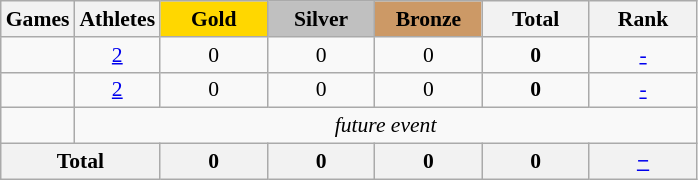<table class="wikitable" style="text-align:center; font-size:90%;">
<tr>
<th>Games</th>
<th>Athletes</th>
<td style="background:gold; width:4.5em; font-weight:bold;">Gold</td>
<td style="background:silver; width:4.5em; font-weight:bold;">Silver</td>
<td style="background:#cc9966; width:4.5em; font-weight:bold;">Bronze</td>
<th style="width:4.5em; font-weight:bold;">Total</th>
<th style="width:4.5em; font-weight:bold;">Rank</th>
</tr>
<tr>
<td align=left></td>
<td><a href='#'>2</a></td>
<td>0</td>
<td>0</td>
<td>0</td>
<td><strong>0</strong></td>
<td><a href='#'>-</a></td>
</tr>
<tr>
<td align=left></td>
<td><a href='#'>2</a></td>
<td>0</td>
<td>0</td>
<td>0</td>
<td><strong>0</strong></td>
<td><a href='#'>-</a></td>
</tr>
<tr>
<td align=left></td>
<td colspan=6><em>future event</em></td>
</tr>
<tr>
<th colspan=2>Total</th>
<th>0</th>
<th>0</th>
<th>0</th>
<th>0</th>
<th><a href='#'>−</a></th>
</tr>
</table>
